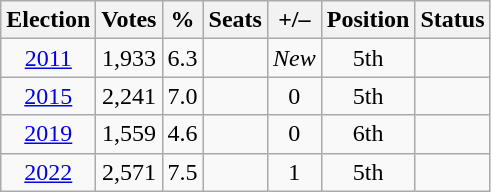<table class=wikitable style=text-align:center>
<tr>
<th>Election</th>
<th>Votes</th>
<th>%</th>
<th>Seats</th>
<th>+/–</th>
<th>Position</th>
<th>Status</th>
</tr>
<tr>
<td><a href='#'>2011</a></td>
<td>1,933</td>
<td>6.3</td>
<td></td>
<td><em>New</em></td>
<td>5th</td>
<td></td>
</tr>
<tr>
<td><a href='#'>2015</a></td>
<td>2,241</td>
<td>7.0</td>
<td></td>
<td> 0</td>
<td> 5th</td>
<td></td>
</tr>
<tr>
<td><a href='#'>2019</a></td>
<td>1,559</td>
<td>4.6</td>
<td></td>
<td> 0</td>
<td> 6th</td>
<td></td>
</tr>
<tr>
<td><a href='#'>2022</a></td>
<td>2,571</td>
<td>7.5</td>
<td></td>
<td> 1</td>
<td>5th</td>
<td></td>
</tr>
</table>
